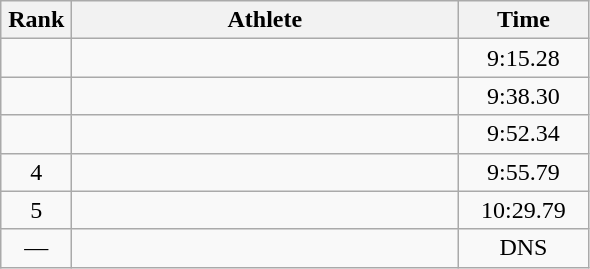<table class=wikitable style="text-align:center">
<tr>
<th width=40>Rank</th>
<th width=250>Athlete</th>
<th width=80>Time</th>
</tr>
<tr>
<td></td>
<td align=left></td>
<td>9:15.28</td>
</tr>
<tr>
<td></td>
<td align=left></td>
<td>9:38.30</td>
</tr>
<tr>
<td></td>
<td align=left></td>
<td>9:52.34</td>
</tr>
<tr>
<td>4</td>
<td align=left></td>
<td>9:55.79</td>
</tr>
<tr>
<td>5</td>
<td align=left></td>
<td>10:29.79</td>
</tr>
<tr>
<td>—</td>
<td align=left></td>
<td>DNS</td>
</tr>
</table>
